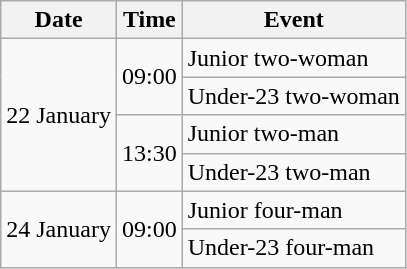<table class="wikitable">
<tr>
<th>Date</th>
<th>Time</th>
<th>Event</th>
</tr>
<tr>
<td rowspan="4">22 January</td>
<td rowspan="2">09:00</td>
<td>Junior two-woman</td>
</tr>
<tr>
<td>Under-23 two-woman</td>
</tr>
<tr>
<td rowspan="2">13:30</td>
<td>Junior two-man</td>
</tr>
<tr>
<td>Under-23 two-man</td>
</tr>
<tr>
<td rowspan="2">24 January</td>
<td rowspan="2">09:00</td>
<td>Junior four-man</td>
</tr>
<tr>
<td>Under-23 four-man</td>
</tr>
</table>
